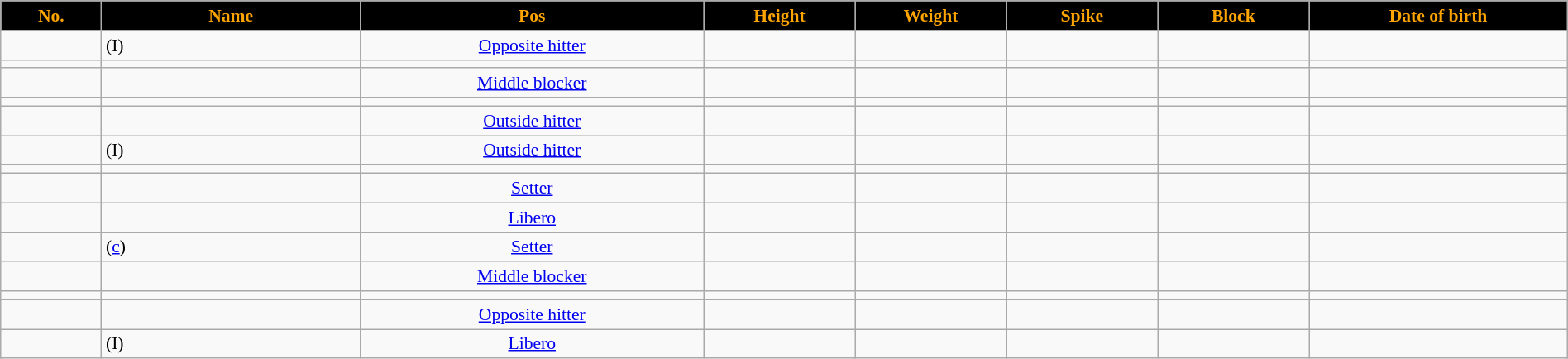<table class="wikitable sortable" style="font-size:90%; text-align:center; width:100%;">
<tr>
<th style="background:black; color:orange;">No.</th>
<th style="width:14em; background:black; color:orange;">Name</th>
<th style="background:black; color:orange;">Pos</th>
<th style="width:8em; background:black; color:orange;">Height</th>
<th style="width:8em; background:black; color:orange;">Weight</th>
<th style="width:8em; background:black; color:orange;">Spike</th>
<th style="width:8em; background:black; color:orange;">Block</th>
<th style="width:14em; background:black; color:orange;">Date of birth</th>
</tr>
<tr>
<td></td>
<td align=left> (I)</td>
<td><a href='#'>Opposite hitter</a></td>
<td></td>
<td></td>
<td></td>
<td></td>
<td align=right></td>
</tr>
<tr>
<td></td>
<td align=left></td>
<td></td>
<td></td>
<td></td>
<td></td>
<td></td>
<td align=right></td>
</tr>
<tr>
<td></td>
<td align=left></td>
<td><a href='#'>Middle blocker</a></td>
<td></td>
<td></td>
<td></td>
<td></td>
<td align=right></td>
</tr>
<tr>
<td></td>
<td align=left></td>
<td></td>
<td></td>
<td></td>
<td></td>
<td></td>
<td align=right></td>
</tr>
<tr>
<td></td>
<td align=left></td>
<td><a href='#'>Outside hitter</a></td>
<td></td>
<td></td>
<td></td>
<td></td>
<td align=right></td>
</tr>
<tr>
<td></td>
<td align=left> (I)</td>
<td><a href='#'>Outside hitter</a></td>
<td></td>
<td></td>
<td></td>
<td></td>
<td align=right></td>
</tr>
<tr>
<td></td>
<td align=left></td>
<td></td>
<td></td>
<td></td>
<td></td>
<td></td>
<td align=right></td>
</tr>
<tr>
<td></td>
<td align=left></td>
<td><a href='#'>Setter</a></td>
<td></td>
<td></td>
<td></td>
<td></td>
<td align=right></td>
</tr>
<tr>
<td></td>
<td align=left></td>
<td><a href='#'>Libero</a></td>
<td></td>
<td></td>
<td></td>
<td></td>
<td align=right></td>
</tr>
<tr>
<td></td>
<td align=left> (<a href='#'>c</a>)</td>
<td><a href='#'>Setter</a></td>
<td></td>
<td></td>
<td></td>
<td></td>
<td align=right></td>
</tr>
<tr>
<td></td>
<td align=left></td>
<td><a href='#'>Middle blocker</a></td>
<td></td>
<td></td>
<td></td>
<td></td>
<td align=right></td>
</tr>
<tr>
<td></td>
<td align=left></td>
<td></td>
<td></td>
<td></td>
<td></td>
<td></td>
<td align=right></td>
</tr>
<tr>
<td></td>
<td align=left></td>
<td><a href='#'>Opposite hitter</a></td>
<td></td>
<td></td>
<td></td>
<td></td>
<td align=right></td>
</tr>
<tr>
<td></td>
<td align=left> (I)</td>
<td><a href='#'>Libero</a></td>
<td></td>
<td></td>
<td></td>
<td></td>
<td align=right></td>
</tr>
</table>
